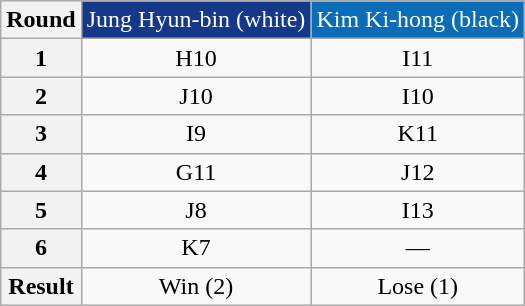<table class="wikitable" style="text-align:center">
<tr>
<th scope="col">Round</th>
<td style="background-color:#153888; color:white">Jung Hyun-bin (white)</td>
<td style="background-color:#0B6DB7; color:white">Kim Ki-hong (black)</td>
</tr>
<tr>
<th scope="row">1</th>
<td>H10</td>
<td>I11</td>
</tr>
<tr>
<th scope="row">2</th>
<td>J10</td>
<td>I10</td>
</tr>
<tr>
<th scope="row">3</th>
<td>I9</td>
<td>K11</td>
</tr>
<tr>
<th scope="row">4</th>
<td>G11</td>
<td>J12</td>
</tr>
<tr>
<th scope="row">5</th>
<td>J8</td>
<td>I13</td>
</tr>
<tr>
<th scope="row">6</th>
<td>K7</td>
<td>—</td>
</tr>
<tr>
<th scope="row">Result</th>
<td>Win (2)</td>
<td>Lose (1)</td>
</tr>
</table>
